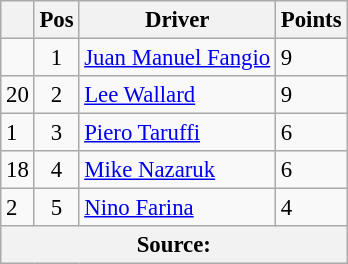<table class="wikitable" style="font-size: 95%;">
<tr>
<th></th>
<th>Pos</th>
<th>Driver</th>
<th>Points</th>
</tr>
<tr>
<td align="left"></td>
<td align="center">1</td>
<td> <a href='#'>Juan Manuel Fangio</a></td>
<td align="left">9</td>
</tr>
<tr>
<td align="left"> 20</td>
<td align="center">2</td>
<td> <a href='#'>Lee Wallard</a></td>
<td align="left">9</td>
</tr>
<tr>
<td align="left"> 1</td>
<td align="center">3</td>
<td> <a href='#'>Piero Taruffi</a></td>
<td align="left">6</td>
</tr>
<tr>
<td align="left"> 18</td>
<td align="center">4</td>
<td> <a href='#'>Mike Nazaruk</a></td>
<td align="left">6</td>
</tr>
<tr>
<td align="left"> 2</td>
<td align="center">5</td>
<td> <a href='#'>Nino Farina</a></td>
<td align="left">4</td>
</tr>
<tr>
<th colspan=4>Source:</th>
</tr>
</table>
